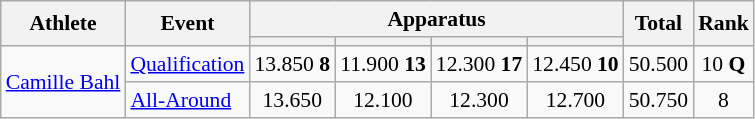<table class="wikitable" style="font-size:90%">
<tr>
<th rowspan=2>Athlete</th>
<th rowspan=2>Event</th>
<th colspan =4>Apparatus</th>
<th rowspan=2>Total</th>
<th rowspan=2>Rank</th>
</tr>
<tr style="font-size:95%">
<th></th>
<th></th>
<th></th>
<th></th>
</tr>
<tr align=center>
<td align=left rowspan=2><a href='#'>Camille Bahl</a></td>
<td align=left><a href='#'>Qualification</a></td>
<td>13.850	<strong>8 	</strong></td>
<td>11.900	<strong>13</strong></td>
<td>12.300	<strong>17</strong></td>
<td>12.450	<strong>10</strong></td>
<td>50.500</td>
<td>10 <strong>Q</strong></td>
</tr>
<tr align=center>
<td align=left><a href='#'>All-Around</a></td>
<td>13.650</td>
<td>12.100</td>
<td>12.300</td>
<td>12.700</td>
<td>50.750</td>
<td>8</td>
</tr>
</table>
